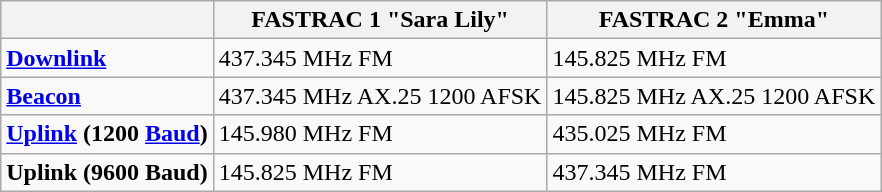<table class="wikitable">
<tr>
<th></th>
<th>FASTRAC 1 "Sara Lily"</th>
<th>FASTRAC 2 "Emma"</th>
</tr>
<tr>
<td><strong><a href='#'>Downlink</a></strong></td>
<td>437.345 MHz FM</td>
<td>145.825 MHz FM</td>
</tr>
<tr>
<td><strong><a href='#'>Beacon</a></strong></td>
<td>437.345 MHz AX.25 1200 AFSK</td>
<td>145.825 MHz AX.25 1200 AFSK</td>
</tr>
<tr>
<td><strong><a href='#'>Uplink</a> (1200 <a href='#'>Baud</a>)</strong></td>
<td>145.980 MHz FM</td>
<td>435.025 MHz FM</td>
</tr>
<tr>
<td><strong>Uplink (9600 Baud)</strong></td>
<td>145.825 MHz FM</td>
<td>437.345 MHz FM</td>
</tr>
</table>
